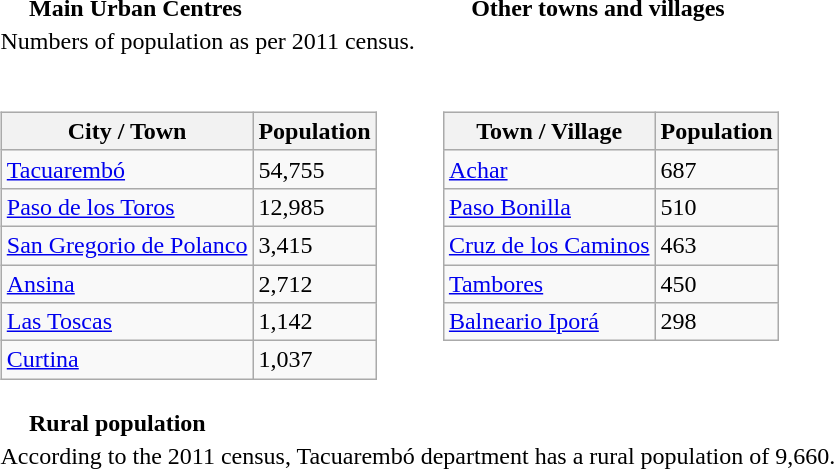<table style="margin-top:16px;">
<tr>
<th align="left" style="padding-left:20px;">Main Urban Centres</th>
<th align="left" style="padding-left:20px;">Other towns and villages</th>
</tr>
<tr>
<td colspan=2>Numbers of population as per 2011 census.</td>
</tr>
<tr valign="top">
<td><br><table class="wikitable">
<tr>
<th>City / Town</th>
<th>Population</th>
</tr>
<tr>
<td><a href='#'>Tacuarembó</a></td>
<td>54,755</td>
</tr>
<tr>
<td><a href='#'>Paso de los Toros</a></td>
<td>12,985</td>
</tr>
<tr>
<td><a href='#'>San Gregorio de Polanco</a></td>
<td>3,415</td>
</tr>
<tr>
<td><a href='#'>Ansina</a></td>
<td>2,712</td>
</tr>
<tr>
<td><a href='#'>Las Toscas</a></td>
<td>1,142</td>
</tr>
<tr>
<td><a href='#'>Curtina</a></td>
<td>1,037</td>
</tr>
</table>
</td>
<td><br><table class="wikitable">
<tr>
<th>Town / Village</th>
<th>Population</th>
</tr>
<tr>
<td><a href='#'>Achar</a></td>
<td>687</td>
</tr>
<tr>
<td><a href='#'>Paso Bonilla</a></td>
<td>510</td>
</tr>
<tr>
<td><a href='#'>Cruz de los Caminos</a></td>
<td>463</td>
</tr>
<tr>
<td><a href='#'>Tambores</a></td>
<td>450</td>
</tr>
<tr>
<td><a href='#'>Balneario Iporá</a></td>
<td>298</td>
</tr>
</table>
</td>
</tr>
<tr>
<th align="left" style="padding-left:20px;" colspan=2>Rural population</th>
</tr>
<tr>
<td colspan=2>According to the 2011 census, Tacuarembó department has a rural population of 9,660.</td>
</tr>
</table>
